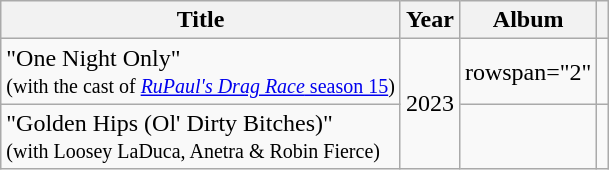<table class="wikitable plainrowheaders sortable">
<tr>
<th>Title</th>
<th>Year</th>
<th>Album</th>
<th style="text-align: center;" class="unsortable"></th>
</tr>
<tr>
<td>"One Night  Only"<br><small>(with the cast of <a href='#'><em>RuPaul's Drag Race</em> season 15</a>)</small></td>
<td rowspan="2">2023</td>
<td>rowspan="2" </td>
<td style="text-align: center;"><br></td>
</tr>
<tr>
<td scope="row">"Golden Hips (Ol' Dirty Bitches)"<br><small>(with Loosey LaDuca, Anetra & Robin Fierce)</small></td>
<td style="text-align: center;"></td>
</tr>
</table>
